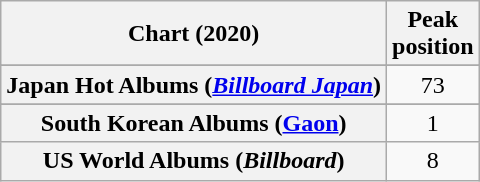<table class="wikitable sortable plainrowheaders" style="text-align:center">
<tr>
<th scope="col">Chart (2020)</th>
<th scope="col">Peak<br>position</th>
</tr>
<tr>
</tr>
<tr>
</tr>
<tr>
<th scope="row">Japan Hot Albums (<em><a href='#'>Billboard Japan</a></em>)</th>
<td>73</td>
</tr>
<tr>
</tr>
<tr>
<th scope="row">South Korean Albums (<a href='#'>Gaon</a>)</th>
<td>1</td>
</tr>
<tr>
<th scope="row">US World Albums (<em>Billboard</em>)</th>
<td>8</td>
</tr>
</table>
